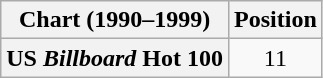<table class="wikitable plainrowheaders" style="text-align:center">
<tr>
<th scope="col">Chart (1990–1999)</th>
<th scope="col">Position</th>
</tr>
<tr>
<th scope="row">US <em>Billboard</em> Hot 100</th>
<td>11</td>
</tr>
</table>
